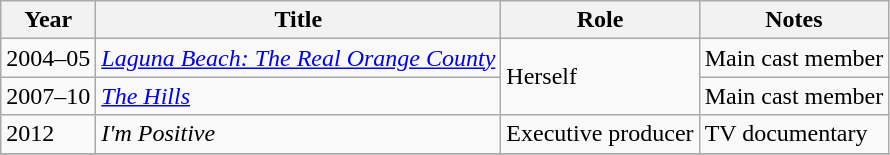<table class="wikitable sortable">
<tr>
<th>Year</th>
<th>Title</th>
<th>Role</th>
<th class="unsortable">Notes</th>
</tr>
<tr>
<td>2004–05</td>
<td><em><a href='#'>Laguna Beach: The Real Orange County</a></em></td>
<td rowspan=2>Herself</td>
<td>Main cast member</td>
</tr>
<tr>
<td>2007–10</td>
<td><em><a href='#'>The Hills</a></em></td>
<td>Main cast member</td>
</tr>
<tr>
<td>2012</td>
<td><em>I'm Positive</em></td>
<td>Executive producer</td>
<td>TV documentary</td>
</tr>
<tr>
</tr>
</table>
